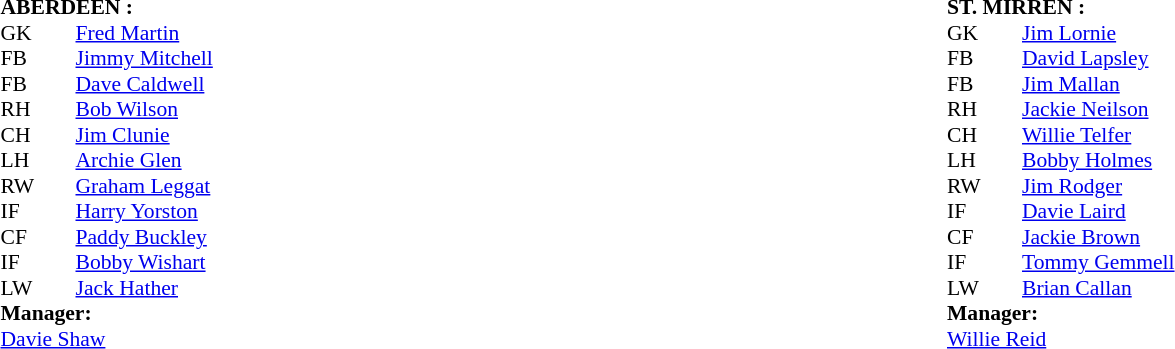<table width="100%">
<tr>
<td valign="top" width="50%"><br><table style="font-size: 90%" cellspacing="0" cellpadding="0">
<tr>
<td colspan="4"><strong>ABERDEEN :</strong></td>
</tr>
<tr>
<th width="25"></th>
<th width="25"></th>
</tr>
<tr>
<td>GK</td>
<td></td>
<td><a href='#'>Fred Martin</a></td>
</tr>
<tr>
<td>FB</td>
<td></td>
<td><a href='#'>Jimmy Mitchell</a></td>
</tr>
<tr>
<td>FB</td>
<td></td>
<td><a href='#'>Dave Caldwell</a></td>
</tr>
<tr>
<td>RH</td>
<td></td>
<td><a href='#'>Bob Wilson</a></td>
</tr>
<tr>
<td>CH</td>
<td></td>
<td><a href='#'>Jim Clunie</a></td>
</tr>
<tr>
<td>LH</td>
<td></td>
<td><a href='#'>Archie Glen</a></td>
</tr>
<tr>
<td>RW</td>
<td></td>
<td><a href='#'>Graham Leggat</a></td>
</tr>
<tr>
<td>IF</td>
<td></td>
<td><a href='#'>Harry Yorston</a></td>
</tr>
<tr>
<td>CF</td>
<td></td>
<td><a href='#'>Paddy Buckley</a></td>
</tr>
<tr>
<td>IF</td>
<td></td>
<td><a href='#'>Bobby Wishart</a></td>
</tr>
<tr>
<td>LW</td>
<td></td>
<td><a href='#'>Jack Hather</a></td>
</tr>
<tr>
<td colspan=4><strong>Manager:</strong></td>
</tr>
<tr>
<td colspan="4"><a href='#'>Davie Shaw</a></td>
</tr>
</table>
</td>
<td valign="top" width="50%"><br><table style="font-size: 90%" cellspacing="0" cellpadding="0">
<tr>
<td colspan="4"><strong>ST. MIRREN :</strong></td>
</tr>
<tr>
<th width="25"></th>
<th width="25"></th>
</tr>
<tr>
<td>GK</td>
<td></td>
<td><a href='#'>Jim Lornie</a></td>
</tr>
<tr>
<td>FB</td>
<td></td>
<td><a href='#'>David Lapsley</a></td>
</tr>
<tr>
<td>FB</td>
<td></td>
<td><a href='#'>Jim Mallan</a></td>
</tr>
<tr>
<td>RH</td>
<td></td>
<td><a href='#'>Jackie Neilson</a></td>
</tr>
<tr>
<td>CH</td>
<td></td>
<td><a href='#'>Willie Telfer</a></td>
</tr>
<tr>
<td>LH</td>
<td></td>
<td><a href='#'>Bobby Holmes</a></td>
</tr>
<tr>
<td>RW</td>
<td></td>
<td><a href='#'>Jim Rodger</a></td>
</tr>
<tr>
<td>IF</td>
<td></td>
<td><a href='#'>Davie Laird</a></td>
</tr>
<tr>
<td>CF</td>
<td></td>
<td><a href='#'>Jackie Brown</a></td>
</tr>
<tr>
<td>IF</td>
<td></td>
<td><a href='#'>Tommy Gemmell</a></td>
</tr>
<tr>
<td>LW</td>
<td></td>
<td><a href='#'>Brian Callan</a></td>
</tr>
<tr>
<td colspan=4><strong>Manager:</strong></td>
</tr>
<tr>
<td colspan="4"><a href='#'>Willie Reid</a></td>
</tr>
</table>
</td>
</tr>
</table>
